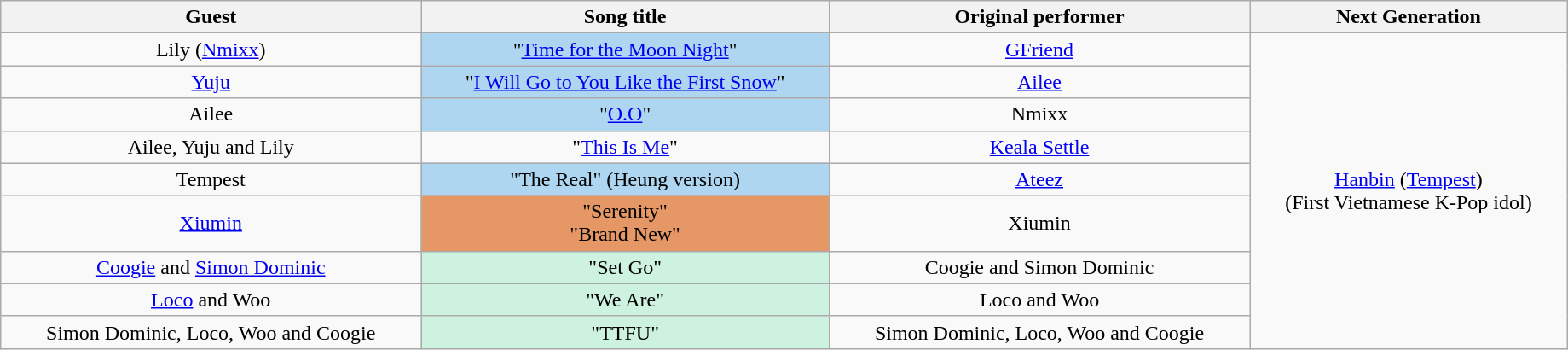<table Class ="wikitable" style="text-align:center; clear:both; text-align:center; width:97%">
<tr>
<th>Guest</th>
<th>Song title</th>
<th>Original performer</th>
<th>Next Generation</th>
</tr>
<tr>
<td>Lily (<a href='#'>Nmixx</a>)</td>
<td bgcolor="#aed6f1">"<a href='#'>Time for the Moon Night</a>"</td>
<td><a href='#'>GFriend</a></td>
<td rowspan="9"><a href='#'>Hanbin</a> (<a href='#'>Tempest</a>) <br> (First Vietnamese K-Pop idol)</td>
</tr>
<tr>
<td><a href='#'>Yuju</a></td>
<td bgcolor="#aed6f1">"<a href='#'>I Will Go to You Like the First Snow</a>"</td>
<td><a href='#'>Ailee</a></td>
</tr>
<tr>
<td>Ailee</td>
<td bgcolor="#aed6f1">"<a href='#'>O.O</a>"</td>
<td>Nmixx</td>
</tr>
<tr>
<td>Ailee, Yuju and Lily</td>
<td>"<a href='#'>This Is Me</a>"</td>
<td><a href='#'>Keala Settle</a></td>
</tr>
<tr>
<td>Tempest</td>
<td bgcolor="#aed6f1">"The Real" (Heung version)</td>
<td><a href='#'>Ateez</a></td>
</tr>
<tr>
<td><a href='#'>Xiumin</a></td>
<td bgcolor="#E59866">"Serenity"<br>"Brand New"</td>
<td>Xiumin</td>
</tr>
<tr>
<td><a href='#'>Coogie</a> and <a href='#'>Simon Dominic</a></td>
<td bgcolor="#CEF2E0">"Set Go"</td>
<td>Coogie and Simon Dominic</td>
</tr>
<tr>
<td><a href='#'>Loco</a> and Woo</td>
<td bgcolor="#CEF2E0">"We Are"</td>
<td>Loco and Woo</td>
</tr>
<tr>
<td>Simon Dominic, Loco, Woo and Coogie</td>
<td bgcolor="#CEF2E0">"TTFU"</td>
<td>Simon Dominic, Loco, Woo and Coogie</td>
</tr>
</table>
